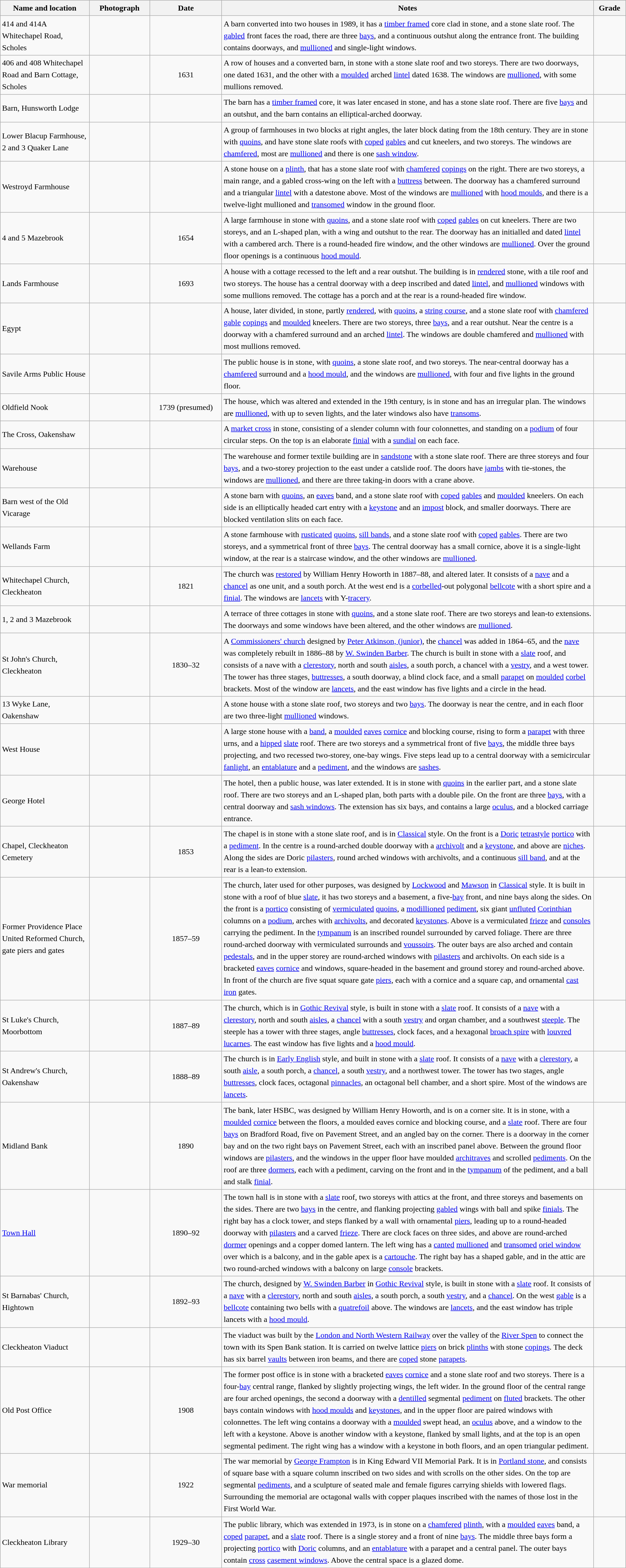<table class="wikitable sortable plainrowheaders" style="width:100%; border:0; text-align:left; line-height:150%;">
<tr>
<th scope="col"  style="width:150px">Name and location</th>
<th scope="col"  style="width:100px" class="unsortable">Photograph</th>
<th scope="col"  style="width:120px">Date</th>
<th scope="col"  style="width:650px" class="unsortable">Notes</th>
<th scope="col"  style="width:50px">Grade</th>
</tr>
<tr>
<td>414 and 414A Whitechapel Road, Scholes<br><small></small></td>
<td></td>
<td align="center"></td>
<td>A barn converted into two houses in 1989, it has a <a href='#'>timber framed</a> core clad in stone, and a stone slate roof.  The <a href='#'>gabled</a> front faces the road, there are three <a href='#'>bays</a>, and a continuous outshut along the entrance front.  The building contains doorways, and <a href='#'>mullioned</a> and single-light windows.</td>
<td align="center" ></td>
</tr>
<tr>
<td>406 and 408 Whitechapel Road and Barn Cottage, Scholes<br><small></small></td>
<td></td>
<td align="center">1631</td>
<td>A row of houses and a converted barn, in stone with a stone slate roof and two storeys.  There are two doorways, one dated 1631, and the other with a <a href='#'>moulded</a> arched <a href='#'>lintel</a> dated 1638.  The windows are <a href='#'>mullioned</a>, with some mullions removed.</td>
<td align="center" ></td>
</tr>
<tr>
<td>Barn, Hunsworth Lodge<br><small></small></td>
<td></td>
<td align="center"></td>
<td>The barn has a <a href='#'>timber framed</a> core, it was later encased in stone, and has a stone slate roof.  There are five <a href='#'>bays</a> and an outshut, and the barn contains an elliptical-arched doorway.</td>
<td align="center" ></td>
</tr>
<tr>
<td>Lower Blacup Farmhouse, 2 and 3 Quaker Lane<br><small></small></td>
<td></td>
<td align="center"></td>
<td>A group of farmhouses in two blocks at right angles, the later block dating from the 18th century.  They are in stone with <a href='#'>quoins</a>, and have stone slate roofs with <a href='#'>coped</a> <a href='#'>gables</a> and cut kneelers, and two storeys.  The windows are <a href='#'>chamfered</a>, most are <a href='#'>mullioned</a> and there is one <a href='#'>sash window</a>.</td>
<td align="center" ></td>
</tr>
<tr>
<td>Westroyd Farmhouse<br><small></small></td>
<td></td>
<td align="center"></td>
<td>A stone house on a <a href='#'>plinth</a>, that has a stone slate roof with <a href='#'>chamfered</a> <a href='#'>copings</a> on the right.  There are two storeys, a main range, and a gabled cross-wing on the left with a <a href='#'>buttress</a> between.  The doorway has a chamfered surround and a triangular <a href='#'>lintel</a> with a datestone above.  Most of the windows are <a href='#'>mullioned</a> with <a href='#'>hood moulds</a>, and there is a twelve-light mullioned and <a href='#'>transomed</a> window in the ground floor.</td>
<td align="center" ></td>
</tr>
<tr>
<td>4 and 5 Mazebrook<br><small></small></td>
<td></td>
<td align="center">1654</td>
<td>A large farmhouse in stone with <a href='#'>quoins</a>, and a stone slate roof with <a href='#'>coped</a> <a href='#'>gables</a> on cut kneelers.  There are two storeys, and an L-shaped plan, with a wing and outshut to the rear.  The doorway has an initialled and dated <a href='#'>lintel</a> with a cambered arch.  There is a round-headed fire window, and the other windows are <a href='#'>mullioned</a>.  Over the ground floor openings is a continuous <a href='#'>hood mould</a>.</td>
<td align="center" ></td>
</tr>
<tr>
<td>Lands Farmhouse<br><small></small></td>
<td></td>
<td align="center">1693</td>
<td>A house with a cottage recessed to the left and a rear outshut.  The building is in <a href='#'>rendered</a> stone, with a tile roof and two storeys.  The house has a central doorway with a deep inscribed and dated <a href='#'>lintel</a>, and <a href='#'>mullioned</a> windows with some mullions removed.  The cottage has a porch and at the rear is a round-headed fire window.</td>
<td align="center" ></td>
</tr>
<tr>
<td>Egypt<br><small></small></td>
<td></td>
<td align="center"></td>
<td>A house, later divided, in stone, partly <a href='#'>rendered</a>, with <a href='#'>quoins</a>, a <a href='#'>string course</a>, and a stone slate roof with <a href='#'>chamfered</a> <a href='#'>gable</a> <a href='#'>copings</a> and <a href='#'>moulded</a> kneelers.  There are two storeys, three <a href='#'>bays</a>, and a rear outshut.  Near the centre is a doorway with a chamfered surround and an arched <a href='#'>lintel</a>.  The windows are double chamfered and <a href='#'>mullioned</a> with most mullions removed.</td>
<td align="center" ></td>
</tr>
<tr>
<td>Savile Arms Public House<br><small></small></td>
<td></td>
<td align="center"></td>
<td>The public house is in stone, with <a href='#'>quoins</a>, a stone slate roof, and two storeys.  The near-central doorway has a <a href='#'>chamfered</a> surround and a <a href='#'>hood mould</a>, and the windows are <a href='#'>mullioned</a>, with four and five lights in the ground floor.</td>
<td align="center" ></td>
</tr>
<tr>
<td>Oldfield Nook<br><small></small></td>
<td></td>
<td align="center">1739 (presumed)</td>
<td>The house, which was altered and extended in the 19th century, is in stone and has an irregular plan.  The windows are <a href='#'>mullioned</a>, with up to seven lights, and the later windows also have <a href='#'>transoms</a>.</td>
<td align="center" ></td>
</tr>
<tr>
<td>The Cross, Oakenshaw<br><small></small></td>
<td></td>
<td align="center"></td>
<td>A <a href='#'>market cross</a> in stone, consisting of a slender column with four colonnettes, and standing on a <a href='#'>podium</a> of four circular steps.  On the top is an elaborate <a href='#'>finial</a> with a <a href='#'>sundial</a> on each face.</td>
<td align="center" ></td>
</tr>
<tr>
<td>Warehouse<br><small></small></td>
<td></td>
<td align="center"></td>
<td>The warehouse and former textile building are in <a href='#'>sandstone</a> with a stone slate roof.  There are three storeys and four <a href='#'>bays</a>, and a two-storey projection to the east under a catslide roof.  The doors have <a href='#'>jambs</a> with tie-stones, the windows are <a href='#'>mullioned</a>, and there are three taking-in doors with a crane above.</td>
<td align="center" ></td>
</tr>
<tr>
<td>Barn west of the Old Vicarage<br><small></small></td>
<td></td>
<td align="center"></td>
<td>A stone barn with <a href='#'>quoins</a>, an <a href='#'>eaves</a> band, and a stone slate roof with <a href='#'>coped</a> <a href='#'>gables</a> and <a href='#'>moulded</a> kneelers.  On each side is an elliptically headed cart entry with a <a href='#'>keystone</a> and an <a href='#'>impost</a> block, and smaller doorways.  There are blocked ventilation slits on each face.</td>
<td align="center" ></td>
</tr>
<tr>
<td>Wellands Farm<br><small></small></td>
<td></td>
<td align="center"></td>
<td>A stone farmhouse with <a href='#'>rusticated</a> <a href='#'>quoins</a>, <a href='#'>sill bands</a>, and a stone slate roof with <a href='#'>coped</a> <a href='#'>gables</a>.  There are two storeys, and a symmetrical front of three <a href='#'>bays</a>.  The central doorway has a small cornice, above it is a single-light window, at the rear is a staircase window, and the other windows are <a href='#'>mullioned</a>.</td>
<td align="center" ></td>
</tr>
<tr>
<td>Whitechapel Church, Cleckheaton<br><small></small></td>
<td></td>
<td align="center">1821</td>
<td>The church was <a href='#'>restored</a> by William Henry Howorth in 1887–88, and altered later.  It consists of a <a href='#'>nave</a> and a <a href='#'>chancel</a> as one unit, and a south porch.  At the west end is a <a href='#'>corbelled</a>-out polygonal <a href='#'>bellcote</a> with a short spire and a <a href='#'>finial</a>.  The windows are <a href='#'>lancets</a> with Y-<a href='#'>tracery</a>.</td>
<td align="center" ></td>
</tr>
<tr>
<td>1, 2 and 3 Mazebrook<br><small></small></td>
<td></td>
<td align="center"></td>
<td>A terrace of three cottages in stone with <a href='#'>quoins</a>, and a stone slate roof. There are two storeys and lean-to extensions.  The doorways and some windows have been altered, and the other windows are <a href='#'>mullioned</a>.</td>
<td align="center" ></td>
</tr>
<tr>
<td>St John's Church, Cleckheaton<br><small></small></td>
<td></td>
<td align="center">1830–32</td>
<td>A <a href='#'>Commissioners' church</a> designed by <a href='#'>Peter Atkinson, (junior)</a>, the <a href='#'>chancel</a> was added in 1864–65, and the <a href='#'>nave</a> was completely rebuilt in 1886–88 by <a href='#'>W. Swinden Barber</a>.  The church is built in stone with a <a href='#'>slate</a> roof, and consists of a nave with a <a href='#'>clerestory</a>, north and south <a href='#'>aisles</a>, a south porch, a chancel with a <a href='#'>vestry</a>, and a west tower.  The tower has three stages, <a href='#'>buttresses</a>, a south doorway, a blind clock face, and a small <a href='#'>parapet</a> on <a href='#'>moulded</a> <a href='#'>corbel</a> brackets.  Most of the window are <a href='#'>lancets</a>, and the east window has five lights and a circle in the head.</td>
<td align="center" ></td>
</tr>
<tr>
<td>13 Wyke Lane, Oakenshaw<br><small></small></td>
<td></td>
<td align="center"></td>
<td>A stone house with a stone slate roof, two storeys and two <a href='#'>bays</a>.  The doorway is near the centre, and in each floor are two three-light <a href='#'>mullioned</a> windows.</td>
<td align="center" ></td>
</tr>
<tr>
<td>West House<br><small></small></td>
<td></td>
<td align="center"></td>
<td>A large stone house with a <a href='#'>band</a>, a <a href='#'>moulded</a> <a href='#'>eaves</a> <a href='#'>cornice</a> and blocking course, rising to form a <a href='#'>parapet</a> with three urns, and a <a href='#'>hipped</a> <a href='#'>slate</a> roof.  There are two storeys and a symmetrical front of five <a href='#'>bays</a>, the middle three bays projecting, and two recessed two-storey, one-bay wings.  Five steps lead up to a central doorway with a semicircular <a href='#'>fanlight</a>, an <a href='#'>entablature</a> and a <a href='#'>pediment</a>, and the windows are <a href='#'>sashes</a>.</td>
<td align="center" ></td>
</tr>
<tr>
<td>George Hotel<br><small></small></td>
<td></td>
<td align="center"></td>
<td>The hotel, then a public house, was later extended.  It is in stone with <a href='#'>quoins</a> in the earlier part, and a stone slate roof.  There are two storeys and an L-shaped plan, both parts with a double pile.  On the front are three <a href='#'>bays</a>, with a central doorway and <a href='#'>sash windows</a>.  The extension has six bays, and contains a large <a href='#'>oculus</a>, and a blocked carriage entrance.</td>
<td align="center" ></td>
</tr>
<tr>
<td>Chapel, Cleckheaton Cemetery<br><small></small></td>
<td></td>
<td align="center">1853</td>
<td>The chapel is in stone with a stone slate roof, and is in <a href='#'>Classical</a> style.  On the front is a <a href='#'>Doric</a> <a href='#'>tetrastyle</a> <a href='#'>portico</a> with a <a href='#'>pediment</a>.  In the centre is a round-arched double doorway with a <a href='#'>archivolt</a> and a <a href='#'>keystone</a>, and above are <a href='#'>niches</a>.  Along the sides are Doric <a href='#'>pilasters</a>, round arched windows with archivolts, and a continuous <a href='#'>sill band</a>, and at the rear is a lean-to extension.</td>
<td align="center" ></td>
</tr>
<tr>
<td>Former Providence Place United Reformed Church, gate piers and gates<br><small></small></td>
<td></td>
<td align="center">1857–59</td>
<td>The church, later used for other purposes, was designed by <a href='#'>Lockwood</a> and <a href='#'>Mawson</a> in <a href='#'>Classical</a> style.  It is built in stone with a roof of blue <a href='#'>slate</a>, it has two storeys and a basement, a five-<a href='#'>bay</a> front, and nine bays along the sides.  On the front is a <a href='#'>portico</a> consisting of <a href='#'>vermiculated</a> <a href='#'>quoins</a>, a <a href='#'>modillioned</a> <a href='#'>pediment</a>, six giant <a href='#'>unfluted</a> <a href='#'>Corinthian</a> columns on a <a href='#'>podium</a>, arches with <a href='#'>archivolts</a>, and decorated <a href='#'>keystones</a>.  Above is a vermiculated <a href='#'>frieze</a> and <a href='#'>consoles</a> carrying the pediment.  In the <a href='#'>tympanum</a> is an inscribed roundel surrounded by carved foliage.  There are three round-arched doorway with vermiculated surrounds and <a href='#'>voussoirs</a>.  The outer bays are also arched and contain <a href='#'>pedestals</a>, and in the upper storey are round-arched windows with <a href='#'>pilasters</a> and archivolts.  On each side is a bracketed <a href='#'>eaves</a> <a href='#'>cornice</a> and windows, square-headed in the basement and ground storey and round-arched above.  In front of the church are five squat square gate <a href='#'>piers</a>, each with a cornice and a square cap, and ornamental <a href='#'>cast iron</a> gates.</td>
<td align="center" ></td>
</tr>
<tr>
<td>St Luke's Church, Moorbottom<br><small></small></td>
<td></td>
<td align="center">1887–89</td>
<td>The church, which is in <a href='#'>Gothic Revival</a> style, is built in stone with a <a href='#'>slate</a> roof.  It consists of a <a href='#'>nave</a> with a <a href='#'>clerestory</a>, north and south <a href='#'>aisles</a>, a <a href='#'>chancel</a> with a south <a href='#'>vestry</a> and organ chamber, and a southwest <a href='#'>steeple</a>.  The steeple has a tower with three stages, angle <a href='#'>buttresses</a>, clock faces, and a hexagonal <a href='#'>broach spire</a> with <a href='#'>louvred</a> <a href='#'>lucarnes</a>.  The east window has five lights and a <a href='#'>hood mould</a>.</td>
<td align="center" ></td>
</tr>
<tr>
<td>St Andrew's Church, Oakenshaw<br><small></small></td>
<td></td>
<td align="center">1888–89</td>
<td>The church is in <a href='#'>Early English</a> style, and built in stone with a <a href='#'>slate</a> roof.  It consists of a <a href='#'>nave</a> with a <a href='#'>clerestory</a>, a south <a href='#'>aisle</a>, a south porch, a <a href='#'>chancel</a>, a south <a href='#'>vestry</a>, and a northwest tower.  The tower has two stages, angle <a href='#'>buttresses</a>, clock faces, octagonal <a href='#'>pinnacles</a>, an octagonal bell chamber, and a short spire.  Most of the windows are <a href='#'>lancets</a>.</td>
<td align="center" ></td>
</tr>
<tr>
<td>Midland Bank<br><small></small></td>
<td></td>
<td align="center">1890</td>
<td>The bank, later HSBC, was designed by William Henry Howorth, and is on a corner site.  It is in stone, with a <a href='#'>moulded</a> <a href='#'>cornice</a> between the floors, a moulded eaves cornice and blocking course, and a <a href='#'>slate</a> roof.  There are four <a href='#'>bays</a> on Bradford Road, five on Pavement Street, and an angled bay on the corner.  There is a doorway in the corner bay and on the two right bays on Pavement Street, each with an inscribed panel above.  Between the ground floor windows are <a href='#'>pilasters</a>, and the windows in the upper floor have moulded <a href='#'>architraves</a> and scrolled <a href='#'>pediments</a>.  On the roof are three <a href='#'>dormers</a>, each with a pediment, carving on the front and in the <a href='#'>tympanum</a> of the pediment, and a ball and stalk <a href='#'>finial</a>.</td>
<td align="center" ></td>
</tr>
<tr>
<td><a href='#'>Town Hall</a><br><small></small></td>
<td></td>
<td align="center">1890–92</td>
<td>The town hall is in stone with a <a href='#'>slate</a> roof, two storeys with attics at the front, and three storeys and basements on the sides.  There are two <a href='#'>bays</a> in the centre, and flanking projecting <a href='#'>gabled</a> wings with ball and spike <a href='#'>finials</a>.  The right bay has a clock tower, and steps flanked by a wall with ornamental <a href='#'>piers</a>, leading up to a round-headed doorway with <a href='#'>pilasters</a> and a carved <a href='#'>frieze</a>.  There are clock faces on three sides, and above are round-arched <a href='#'>dormer</a> openings and a copper domed lantern.  The left wing has a <a href='#'>canted</a> <a href='#'>mullioned</a> and <a href='#'>transomed</a> <a href='#'>oriel window</a> over which is a balcony, and in the gable apex is a <a href='#'>cartouche</a>.  The right bay has a shaped gable, and in the attic are two round-arched windows with a balcony on large <a href='#'>console</a> brackets.</td>
<td align="center" ></td>
</tr>
<tr>
<td>St Barnabas' Church, Hightown<br><small></small></td>
<td></td>
<td align="center">1892–93</td>
<td>The church, designed by <a href='#'>W. Swinden Barber</a> in <a href='#'>Gothic Revival</a> style, is built in stone with a <a href='#'>slate</a> roof.  It consists of a <a href='#'>nave</a> with a <a href='#'>clerestory</a>, north and south <a href='#'>aisles</a>, a south porch, a south <a href='#'>vestry</a>, and a <a href='#'>chancel</a>.  On the west <a href='#'>gable</a> is a <a href='#'>bellcote</a> containing two bells with a <a href='#'>quatrefoil</a> above.  The windows are <a href='#'>lancets</a>, and the east window has triple lancets with a <a href='#'>hood mould</a>.</td>
<td align="center" ></td>
</tr>
<tr>
<td>Cleckheaton Viaduct<br><small></small></td>
<td></td>
<td align="center"></td>
<td>The viaduct was built by the <a href='#'>London and North Western Railway</a> over the valley of the <a href='#'>River Spen</a> to connect the town with its Spen Bank station.  It is carried on twelve lattice <a href='#'>piers</a> on brick <a href='#'>plinths</a> with stone <a href='#'>copings</a>.  The deck has six barrel <a href='#'>vaults</a> between iron beams, and there are <a href='#'>coped</a> stone <a href='#'>parapets</a>.</td>
<td align="center" ></td>
</tr>
<tr>
<td>Old Post Office<br><small></small></td>
<td></td>
<td align="center">1908</td>
<td>The former post office is in stone with a bracketed <a href='#'>eaves</a> <a href='#'>cornice</a> and a stone slate roof and two storeys.  There is a four-<a href='#'>bay</a> central range, flanked by slightly projecting wings, the left wider.  In the ground floor of the central range are four arched openings, the second a doorway with a <a href='#'>dentilled</a> segmental <a href='#'>pediment</a> on <a href='#'>fluted</a> brackets.  The other bays contain windows with <a href='#'>hood moulds</a> and <a href='#'>keystones</a>, and in the upper floor are paired windows with colonnettes.  The left wing contains a doorway with a <a href='#'>moulded</a> swept head, an <a href='#'>oculus</a> above, and a window to the left with a keystone.  Above is another window with a keystone, flanked by small lights, and at the top is an open segmental pediment.  The right wing has a window with a keystone in both floors, and an open triangular pediment.</td>
<td align="center" ></td>
</tr>
<tr>
<td>War memorial<br><small></small></td>
<td></td>
<td align="center">1922</td>
<td>The war memorial by <a href='#'>George Frampton</a> is in King Edward VII Memorial Park.  It is in <a href='#'>Portland stone</a>, and consists of square base with a square column inscribed on two sides and with scrolls on the other sides.  On the top are segmental <a href='#'>pediments</a>, and a sculpture of seated male and female figures carrying shields with lowered flags.  Surrounding the memorial are octagonal walls with copper plaques inscribed with the names of those lost in the First World War.</td>
<td align="center" ></td>
</tr>
<tr>
<td>Cleckheaton Library<br><small></small></td>
<td></td>
<td align="center">1929–30</td>
<td>The public library, which was extended in 1973, is in stone on a <a href='#'>chamfered</a> <a href='#'>plinth</a>, with a <a href='#'>moulded</a> <a href='#'>eaves</a> band, a <a href='#'>coped</a> <a href='#'>parapet</a>, and a <a href='#'>slate</a> roof.  There is a single storey and a front of nine <a href='#'>bays</a>.  The middle three bays form a projecting <a href='#'>portico</a> with <a href='#'>Doric</a> columns, and an <a href='#'>entablature</a> with a parapet and a central panel.  The outer bays contain <a href='#'>cross</a> <a href='#'>casement windows</a>.  Above the central space is a glazed dome.</td>
<td align="center" ></td>
</tr>
<tr>
</tr>
</table>
